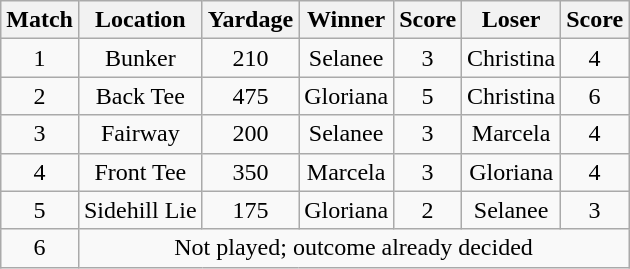<table class="wikitable" style="text-align:center;">
<tr>
<th>Match</th>
<th>Location</th>
<th>Yardage</th>
<th>Winner</th>
<th>Score</th>
<th>Loser</th>
<th>Score</th>
</tr>
<tr>
<td>1</td>
<td>Bunker</td>
<td>210</td>
<td>Selanee</td>
<td>3</td>
<td>Christina</td>
<td>4</td>
</tr>
<tr>
<td>2</td>
<td>Back Tee</td>
<td>475</td>
<td>Gloriana</td>
<td>5</td>
<td>Christina</td>
<td>6</td>
</tr>
<tr>
<td>3</td>
<td>Fairway</td>
<td>200</td>
<td>Selanee</td>
<td>3</td>
<td>Marcela</td>
<td>4</td>
</tr>
<tr>
<td>4</td>
<td>Front Tee</td>
<td>350</td>
<td>Marcela</td>
<td>3</td>
<td>Gloriana</td>
<td>4</td>
</tr>
<tr>
<td>5</td>
<td>Sidehill Lie</td>
<td>175</td>
<td>Gloriana</td>
<td>2</td>
<td>Selanee</td>
<td>3</td>
</tr>
<tr>
<td>6</td>
<td colspan="6">Not played; outcome already decided</td>
</tr>
</table>
